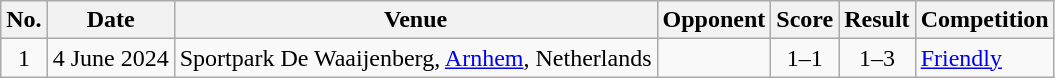<table class="wikitable sortable">
<tr>
<th scope="col">No.</th>
<th scope="col">Date</th>
<th scope="col">Venue</th>
<th scope="col">Opponent</th>
<th scope="col">Score</th>
<th scope="col">Result</th>
<th scope="col">Competition</th>
</tr>
<tr>
<td align="center">1</td>
<td>4 June 2024</td>
<td>Sportpark De Waaijenberg, <a href='#'>Arnhem</a>, Netherlands</td>
<td></td>
<td align="center">1–1</td>
<td align="center">1–3</td>
<td><a href='#'>Friendly</a></td>
</tr>
</table>
